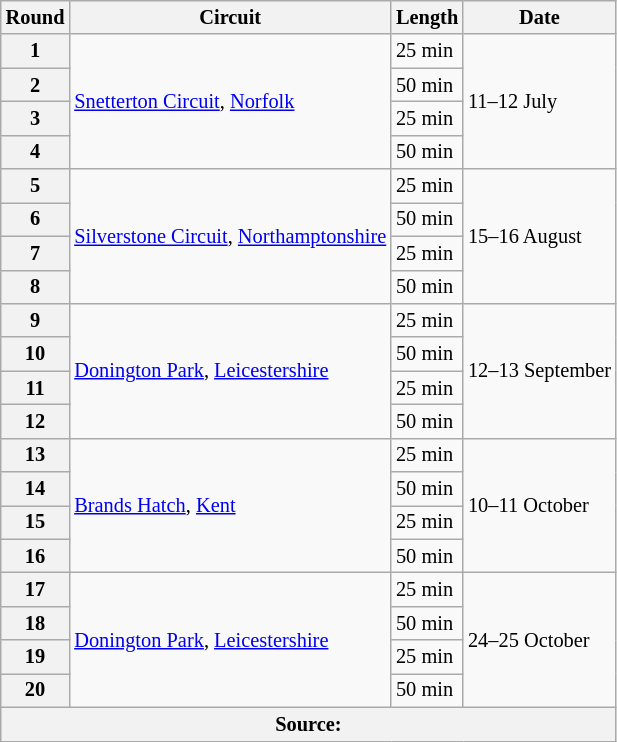<table class="wikitable" style="font-size: 85%;">
<tr>
<th>Round</th>
<th>Circuit</th>
<th>Length</th>
<th>Date</th>
</tr>
<tr>
<th>1</th>
<td rowspan=4><a href='#'>Snetterton Circuit</a>, <a href='#'>Norfolk</a></td>
<td>25 min</td>
<td rowspan=4>11–12 July</td>
</tr>
<tr>
<th>2</th>
<td>50 min</td>
</tr>
<tr>
<th>3</th>
<td>25 min</td>
</tr>
<tr>
<th>4</th>
<td>50 min</td>
</tr>
<tr>
<th>5</th>
<td rowspan=4><a href='#'>Silverstone Circuit</a>, <a href='#'>Northamptonshire</a></td>
<td>25 min</td>
<td rowspan=4>15–16 August</td>
</tr>
<tr>
<th>6</th>
<td>50 min</td>
</tr>
<tr>
<th>7</th>
<td>25 min</td>
</tr>
<tr>
<th>8</th>
<td>50 min</td>
</tr>
<tr>
<th>9</th>
<td rowspan=4><a href='#'>Donington Park</a>, <a href='#'>Leicestershire</a></td>
<td>25 min</td>
<td rowspan=4>12–13 September</td>
</tr>
<tr>
<th>10</th>
<td>50 min</td>
</tr>
<tr>
<th>11</th>
<td>25 min</td>
</tr>
<tr>
<th>12</th>
<td>50 min</td>
</tr>
<tr>
<th>13</th>
<td rowspan=4><a href='#'>Brands Hatch</a>, <a href='#'>Kent</a></td>
<td>25 min</td>
<td rowspan=4>10–11 October</td>
</tr>
<tr>
<th>14</th>
<td>50 min</td>
</tr>
<tr>
<th>15</th>
<td>25 min</td>
</tr>
<tr>
<th>16</th>
<td>50 min</td>
</tr>
<tr>
<th>17</th>
<td rowspan=4><a href='#'>Donington Park</a>, <a href='#'>Leicestershire</a></td>
<td>25 min</td>
<td rowspan=4>24–25 October</td>
</tr>
<tr>
<th>18</th>
<td>50 min</td>
</tr>
<tr>
<th>19</th>
<td>25 min</td>
</tr>
<tr>
<th>20</th>
<td>50 min</td>
</tr>
<tr>
<th colspan=4>Source:</th>
</tr>
</table>
